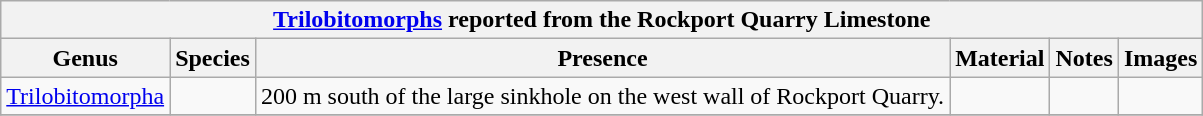<table class="wikitable" align="center">
<tr>
<th colspan="6" align="center"><strong><a href='#'>Trilobitomorphs</a> reported from the Rockport Quarry Limestone</strong></th>
</tr>
<tr>
<th>Genus</th>
<th>Species</th>
<th>Presence</th>
<th><strong>Material</strong></th>
<th>Notes</th>
<th>Images</th>
</tr>
<tr>
<td><a href='#'>Trilobitomorpha</a></td>
<td></td>
<td>200 m south of the large sinkhole on the west wall of Rockport Quarry.</td>
<td></td>
<td></td>
<td></td>
</tr>
<tr>
</tr>
</table>
